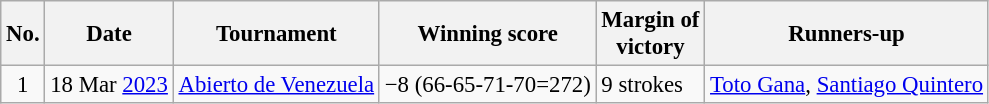<table class="wikitable" style="font-size:95%;">
<tr>
<th>No.</th>
<th>Date</th>
<th>Tournament</th>
<th>Winning score</th>
<th>Margin of<br>victory</th>
<th>Runners-up</th>
</tr>
<tr>
<td align=center>1</td>
<td align=right>18 Mar <a href='#'>2023</a></td>
<td><a href='#'>Abierto de Venezuela</a></td>
<td>−8 (66-65-71-70=272)</td>
<td>9 strokes</td>
<td> <a href='#'>Toto Gana</a>,  <a href='#'>Santiago Quintero</a></td>
</tr>
</table>
